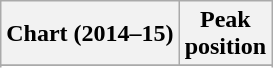<table class="wikitable plainrowheaders sortable" style="text-align:center;">
<tr>
<th scope="col">Chart (2014–15)</th>
<th scope="col">Peak<br>position</th>
</tr>
<tr>
</tr>
<tr>
</tr>
<tr>
</tr>
<tr>
</tr>
<tr>
</tr>
<tr>
</tr>
<tr>
</tr>
</table>
